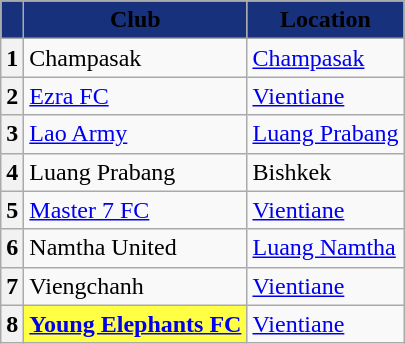<table class="wikitable sortable" style="text-align:left">
<tr>
<th style="background:#17317c;"></th>
<th style="background:#17317c;"><span>Club</span></th>
<th style="background:#17317c;"><span>Location</span></th>
</tr>
<tr>
<th>1</th>
<td>Champasak</td>
<td><a href='#'>Champasak</a></td>
</tr>
<tr>
<th>2</th>
<td><a href='#'>Ezra FC</a></td>
<td><a href='#'>Vientiane</a></td>
</tr>
<tr>
<th>3</th>
<td><a href='#'>Lao Army</a></td>
<td><a href='#'>Luang Prabang</a></td>
</tr>
<tr>
<th>4</th>
<td>Luang Prabang</td>
<td>Bishkek</td>
</tr>
<tr>
<th>5</th>
<td><a href='#'>Master 7 FC</a></td>
<td><a href='#'>Vientiane</a></td>
</tr>
<tr>
<th>6</th>
<td>Namtha United</td>
<td><a href='#'>Luang Namtha</a></td>
</tr>
<tr>
<th>7</th>
<td>Viengchanh</td>
<td><a href='#'>Vientiane</a></td>
</tr>
<tr>
<th>8</th>
<td bgcolor=#ffff44><strong><a href='#'>Young Elephants FC</a></strong></td>
<td><a href='#'>Vientiane</a></td>
</tr>
</table>
